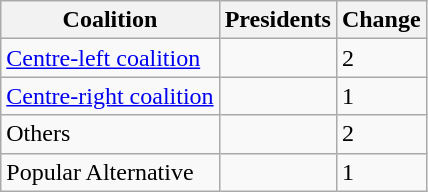<table class="wikitable sortable style">
<tr>
<th>Coalition</th>
<th>Presidents</th>
<th>Change</th>
</tr>
<tr>
<td><a href='#'>Centre-left coalition</a></td>
<td></td>
<td>2</td>
</tr>
<tr>
<td><a href='#'>Centre-right coalition</a></td>
<td></td>
<td>1</td>
</tr>
<tr>
<td>Others</td>
<td></td>
<td>2</td>
</tr>
<tr>
<td>Popular Alternative</td>
<td></td>
<td>1</td>
</tr>
</table>
